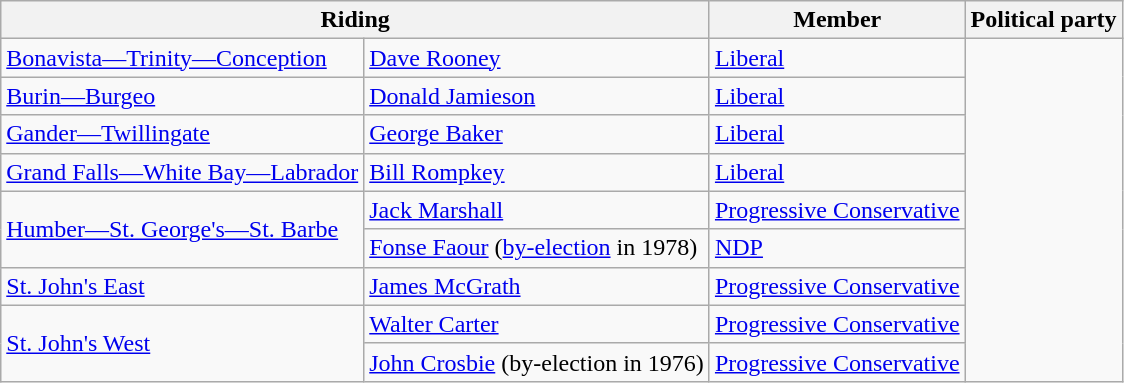<table class="wikitable">
<tr>
<th colspan="2">Riding</th>
<th>Member</th>
<th>Political party</th>
</tr>
<tr>
<td><a href='#'>Bonavista—Trinity—Conception</a></td>
<td><a href='#'>Dave Rooney</a></td>
<td><a href='#'>Liberal</a></td>
</tr>
<tr>
<td><a href='#'>Burin—Burgeo</a></td>
<td><a href='#'>Donald Jamieson</a></td>
<td><a href='#'>Liberal</a></td>
</tr>
<tr>
<td><a href='#'>Gander—Twillingate</a></td>
<td><a href='#'>George Baker</a></td>
<td><a href='#'>Liberal</a></td>
</tr>
<tr>
<td><a href='#'>Grand Falls—White Bay—Labrador</a></td>
<td><a href='#'>Bill Rompkey</a></td>
<td><a href='#'>Liberal</a></td>
</tr>
<tr>
<td rowspan="2"><a href='#'>Humber—St. George's—St. Barbe</a></td>
<td><a href='#'>Jack Marshall</a></td>
<td><a href='#'>Progressive Conservative</a></td>
</tr>
<tr>
<td><a href='#'>Fonse Faour</a> (<a href='#'>by-election</a> in 1978)</td>
<td><a href='#'>NDP</a></td>
</tr>
<tr>
<td><a href='#'>St. John's East</a></td>
<td><a href='#'>James McGrath</a></td>
<td><a href='#'>Progressive Conservative</a></td>
</tr>
<tr>
<td rowspan="2"><a href='#'>St. John's West</a></td>
<td><a href='#'>Walter Carter</a></td>
<td><a href='#'>Progressive Conservative</a></td>
</tr>
<tr>
<td><a href='#'>John Crosbie</a> (by-election in 1976)</td>
<td><a href='#'>Progressive Conservative</a></td>
</tr>
</table>
